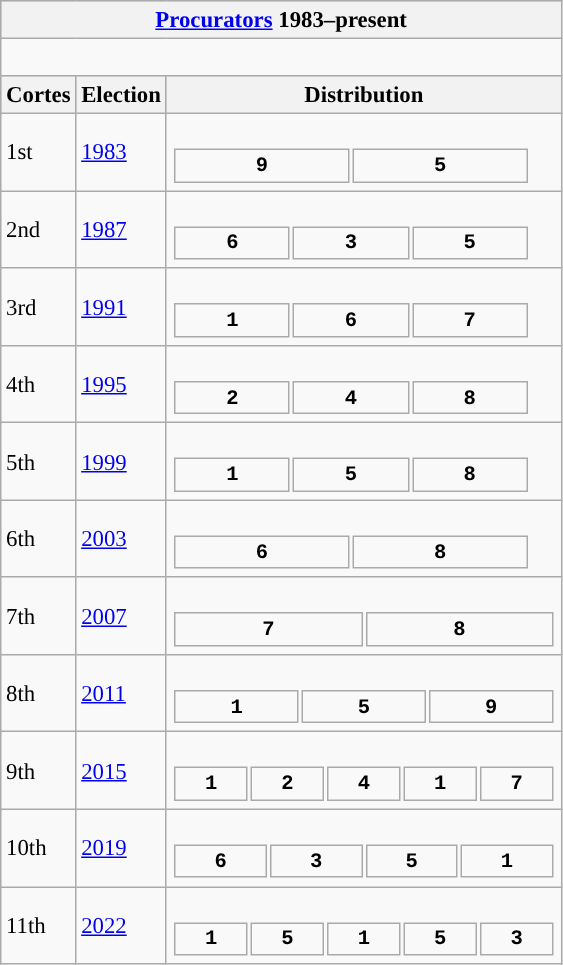<table class="wikitable" style="font-size:95%;">
<tr bgcolor="#CCCCCC">
<th colspan="3"><a href='#'>Procurators</a> 1983–present</th>
</tr>
<tr>
<td colspan="3"><br>











</td>
</tr>
<tr bgcolor="#CCCCCC">
<th>Cortes</th>
<th>Election</th>
<th>Distribution</th>
</tr>
<tr>
<td>1st</td>
<td><a href='#'>1983</a></td>
<td><br><table style="width:17.5em; font-size:90%; text-align:center; font-family:Courier New;">
<tr style="font-weight:bold">
<td style="background:">9</td>
<td style="background:">5</td>
</tr>
</table>
</td>
</tr>
<tr>
<td>2nd</td>
<td><a href='#'>1987</a></td>
<td><br><table style="width:17.5em; font-size:90%; text-align:center; font-family:Courier New;">
<tr style="font-weight:bold">
<td style="background:">6</td>
<td style="background:">3</td>
<td style="background:">5</td>
</tr>
</table>
</td>
</tr>
<tr>
<td>3rd</td>
<td><a href='#'>1991</a></td>
<td><br><table style="width:17.5em; font-size:90%; text-align:center; font-family:Courier New;">
<tr style="font-weight:bold">
<td style="background:">1</td>
<td style="background:">6</td>
<td style="background:">7</td>
</tr>
</table>
</td>
</tr>
<tr>
<td>4th</td>
<td><a href='#'>1995</a></td>
<td><br><table style="width:17.5em; font-size:90%; text-align:center; font-family:Courier New;">
<tr style="font-weight:bold">
<td style="background:">2</td>
<td style="background:">4</td>
<td style="background:">8</td>
</tr>
</table>
</td>
</tr>
<tr>
<td>5th</td>
<td><a href='#'>1999</a></td>
<td><br><table style="width:17.5em; font-size:90%; text-align:center; font-family:Courier New;">
<tr style="font-weight:bold">
<td style="background:">1</td>
<td style="background:">5</td>
<td style="background:">8</td>
</tr>
</table>
</td>
</tr>
<tr>
<td>6th</td>
<td><a href='#'>2003</a></td>
<td><br><table style="width:17.5em; font-size:90%; text-align:center; font-family:Courier New;">
<tr style="font-weight:bold">
<td style="background:">6</td>
<td style="background:">8</td>
</tr>
</table>
</td>
</tr>
<tr>
<td>7th</td>
<td><a href='#'>2007</a></td>
<td><br><table style="width:18.75em; font-size:90%; text-align:center; font-family:Courier New;">
<tr style="font-weight:bold">
<td style="background:">7</td>
<td style="background:">8</td>
</tr>
</table>
</td>
</tr>
<tr>
<td>8th</td>
<td><a href='#'>2011</a></td>
<td><br><table style="width:18.75em; font-size:90%; text-align:center; font-family:Courier New;">
<tr style="font-weight:bold">
<td style="background:">1</td>
<td style="background:">5</td>
<td style="background:">9</td>
</tr>
</table>
</td>
</tr>
<tr>
<td>9th</td>
<td><a href='#'>2015</a></td>
<td><br><table style="width:18.75em; font-size:90%; text-align:center; font-family:Courier New;">
<tr style="font-weight:bold">
<td style="background:">1</td>
<td style="background:">2</td>
<td style="background:">4</td>
<td style="background:">1</td>
<td style="background:">7</td>
</tr>
</table>
</td>
</tr>
<tr>
<td>10th</td>
<td><a href='#'>2019</a></td>
<td><br><table style="width:18.75em; font-size:90%; text-align:center; font-family:Courier New;">
<tr style="font-weight:bold">
<td style="background:">6</td>
<td style="background:">3</td>
<td style="background:">5</td>
<td style="background:">1</td>
</tr>
</table>
</td>
</tr>
<tr>
<td>11th</td>
<td><a href='#'>2022</a></td>
<td><br><table style="width:18.75em; font-size:90%; text-align:center; font-family:Courier New;">
<tr style="font-weight:bold">
<td style="background:">1</td>
<td style="background:">5</td>
<td style="background:">1</td>
<td style="background:">5</td>
<td style="background:">3</td>
</tr>
</table>
</td>
</tr>
</table>
